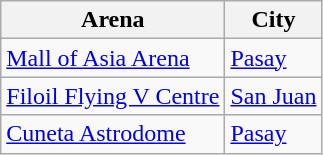<table class=wikitable>
<tr>
<th>Arena</th>
<th>City</th>
</tr>
<tr>
<td><a href='#'>Mall of Asia Arena</a></td>
<td><a href='#'>Pasay</a></td>
</tr>
<tr>
<td><a href='#'>Filoil Flying V Centre</a></td>
<td><a href='#'>San Juan</a></td>
</tr>
<tr>
<td><a href='#'>Cuneta Astrodome</a></td>
<td><a href='#'>Pasay</a></td>
</tr>
</table>
